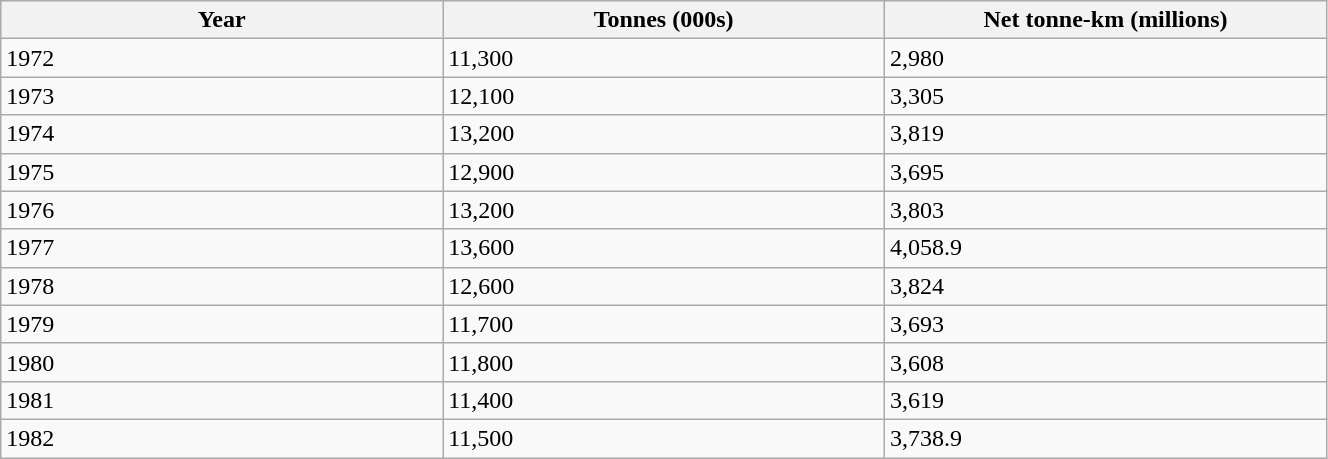<table class="wikitable" style="width:70%;">
<tr>
<th width=20%>Year</th>
<th width=20%>Tonnes (000s)</th>
<th width=20%>Net tonne-km (millions)</th>
</tr>
<tr>
<td>1972</td>
<td>11,300</td>
<td>2,980</td>
</tr>
<tr>
<td>1973</td>
<td>12,100</td>
<td>3,305</td>
</tr>
<tr>
<td>1974</td>
<td>13,200</td>
<td>3,819</td>
</tr>
<tr>
<td>1975</td>
<td>12,900</td>
<td>3,695</td>
</tr>
<tr>
<td>1976</td>
<td>13,200</td>
<td>3,803</td>
</tr>
<tr>
<td>1977</td>
<td>13,600</td>
<td>4,058.9</td>
</tr>
<tr>
<td>1978</td>
<td>12,600</td>
<td>3,824</td>
</tr>
<tr>
<td>1979</td>
<td>11,700</td>
<td>3,693</td>
</tr>
<tr>
<td>1980</td>
<td>11,800</td>
<td>3,608</td>
</tr>
<tr>
<td>1981</td>
<td>11,400</td>
<td>3,619</td>
</tr>
<tr>
<td>1982</td>
<td>11,500</td>
<td>3,738.9</td>
</tr>
</table>
